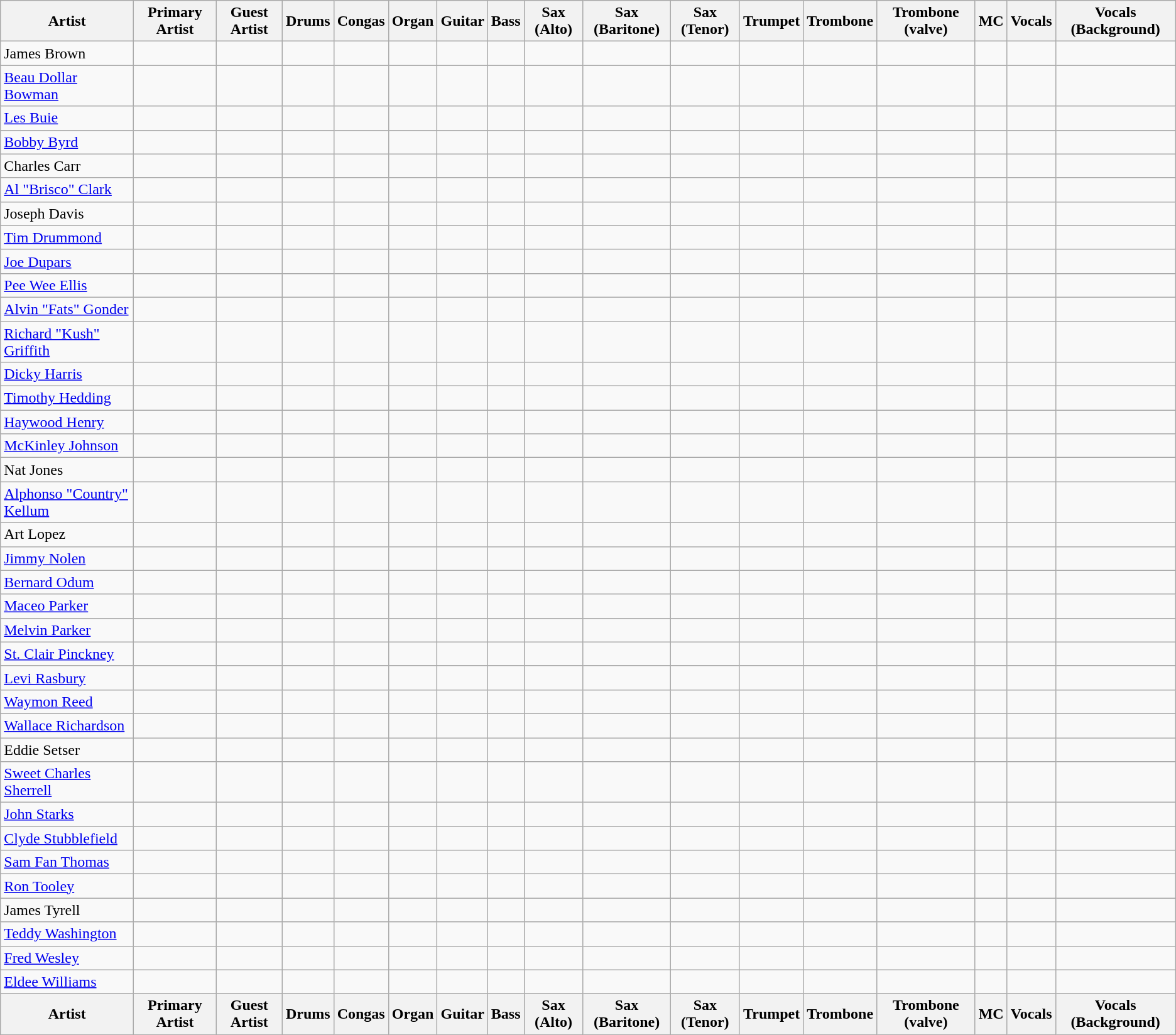<table class="wikitable sortable">
<tr>
<th>Artist</th>
<th>Primary Artist</th>
<th>Guest Artist</th>
<th>Drums</th>
<th>Congas</th>
<th>Organ</th>
<th>Guitar</th>
<th>Bass</th>
<th>Sax (Alto)</th>
<th>Sax (Baritone)</th>
<th>Sax (Tenor)</th>
<th>Trumpet</th>
<th>Trombone</th>
<th>Trombone (valve)</th>
<th>MC</th>
<th>Vocals</th>
<th>Vocals (Background)</th>
</tr>
<tr>
<td>James Brown</td>
<td></td>
<td></td>
<td></td>
<td></td>
<td></td>
<td></td>
<td></td>
<td></td>
<td></td>
<td></td>
<td></td>
<td></td>
<td></td>
<td></td>
<td></td>
<td></td>
</tr>
<tr>
<td><a href='#'>Beau Dollar Bowman</a></td>
<td></td>
<td></td>
<td></td>
<td></td>
<td></td>
<td></td>
<td></td>
<td></td>
<td></td>
<td></td>
<td></td>
<td></td>
<td></td>
<td></td>
<td></td>
<td></td>
</tr>
<tr>
<td><a href='#'>Les Buie</a></td>
<td></td>
<td></td>
<td></td>
<td></td>
<td></td>
<td></td>
<td></td>
<td></td>
<td></td>
<td></td>
<td></td>
<td></td>
<td></td>
<td></td>
<td></td>
<td></td>
</tr>
<tr>
<td><a href='#'>Bobby Byrd</a></td>
<td></td>
<td></td>
<td></td>
<td></td>
<td></td>
<td></td>
<td></td>
<td></td>
<td></td>
<td></td>
<td></td>
<td></td>
<td></td>
<td></td>
<td></td>
<td></td>
</tr>
<tr>
<td>Charles Carr</td>
<td></td>
<td></td>
<td></td>
<td></td>
<td></td>
<td></td>
<td></td>
<td></td>
<td></td>
<td></td>
<td></td>
<td></td>
<td></td>
<td></td>
<td></td>
<td></td>
</tr>
<tr>
<td><a href='#'>Al "Brisco" Clark</a></td>
<td></td>
<td></td>
<td></td>
<td></td>
<td></td>
<td></td>
<td></td>
<td></td>
<td></td>
<td></td>
<td></td>
<td></td>
<td></td>
<td></td>
<td></td>
<td></td>
</tr>
<tr>
<td>Joseph Davis</td>
<td></td>
<td></td>
<td></td>
<td></td>
<td></td>
<td></td>
<td></td>
<td></td>
<td></td>
<td></td>
<td></td>
<td></td>
<td></td>
<td></td>
<td></td>
<td></td>
</tr>
<tr>
<td><a href='#'>Tim Drummond</a></td>
<td></td>
<td></td>
<td></td>
<td></td>
<td></td>
<td></td>
<td></td>
<td></td>
<td></td>
<td></td>
<td></td>
<td></td>
<td></td>
<td></td>
<td></td>
<td></td>
</tr>
<tr>
<td><a href='#'>Joe Dupars</a></td>
<td></td>
<td></td>
<td></td>
<td></td>
<td></td>
<td></td>
<td></td>
<td></td>
<td></td>
<td></td>
<td></td>
<td></td>
<td></td>
<td></td>
<td></td>
<td></td>
</tr>
<tr>
<td><a href='#'>Pee Wee Ellis</a></td>
<td></td>
<td></td>
<td></td>
<td></td>
<td></td>
<td></td>
<td></td>
<td></td>
<td></td>
<td></td>
<td></td>
<td></td>
<td></td>
<td></td>
<td></td>
<td></td>
</tr>
<tr>
<td><a href='#'>Alvin "Fats" Gonder</a></td>
<td></td>
<td></td>
<td></td>
<td></td>
<td></td>
<td></td>
<td></td>
<td></td>
<td></td>
<td></td>
<td></td>
<td></td>
<td></td>
<td></td>
<td></td>
<td></td>
</tr>
<tr>
<td><a href='#'>Richard "Kush" Griffith</a></td>
<td></td>
<td></td>
<td></td>
<td></td>
<td></td>
<td></td>
<td></td>
<td></td>
<td></td>
<td></td>
<td></td>
<td></td>
<td></td>
<td></td>
<td></td>
<td></td>
</tr>
<tr>
<td><a href='#'>Dicky Harris</a></td>
<td></td>
<td></td>
<td></td>
<td></td>
<td></td>
<td></td>
<td></td>
<td></td>
<td></td>
<td></td>
<td></td>
<td></td>
<td></td>
<td></td>
<td></td>
<td></td>
</tr>
<tr>
<td><a href='#'>Timothy Hedding</a></td>
<td></td>
<td></td>
<td></td>
<td></td>
<td></td>
<td></td>
<td></td>
<td></td>
<td></td>
<td></td>
<td></td>
<td></td>
<td></td>
<td></td>
<td></td>
<td></td>
</tr>
<tr>
<td><a href='#'>Haywood Henry</a></td>
<td></td>
<td></td>
<td></td>
<td></td>
<td></td>
<td></td>
<td></td>
<td></td>
<td></td>
<td></td>
<td></td>
<td></td>
<td></td>
<td></td>
<td></td>
<td></td>
</tr>
<tr>
<td><a href='#'>McKinley Johnson</a></td>
<td></td>
<td></td>
<td></td>
<td></td>
<td></td>
<td></td>
<td></td>
<td></td>
<td></td>
<td></td>
<td></td>
<td></td>
<td></td>
<td></td>
<td></td>
<td></td>
</tr>
<tr>
<td>Nat Jones</td>
<td></td>
<td></td>
<td></td>
<td></td>
<td></td>
<td></td>
<td></td>
<td></td>
<td></td>
<td></td>
<td></td>
<td></td>
<td></td>
<td></td>
<td></td>
<td></td>
</tr>
<tr>
<td><a href='#'>Alphonso "Country" Kellum</a></td>
<td></td>
<td></td>
<td></td>
<td></td>
<td></td>
<td></td>
<td></td>
<td></td>
<td></td>
<td></td>
<td></td>
<td></td>
<td></td>
<td></td>
<td></td>
<td></td>
</tr>
<tr>
<td>Art Lopez</td>
<td></td>
<td></td>
<td></td>
<td></td>
<td></td>
<td></td>
<td></td>
<td></td>
<td></td>
<td></td>
<td></td>
<td></td>
<td></td>
<td></td>
<td></td>
<td></td>
</tr>
<tr>
<td><a href='#'>Jimmy Nolen</a></td>
<td></td>
<td></td>
<td></td>
<td></td>
<td></td>
<td></td>
<td></td>
<td></td>
<td></td>
<td></td>
<td></td>
<td></td>
<td></td>
<td></td>
<td></td>
<td></td>
</tr>
<tr>
<td><a href='#'>Bernard Odum</a></td>
<td></td>
<td></td>
<td></td>
<td></td>
<td></td>
<td></td>
<td></td>
<td></td>
<td></td>
<td></td>
<td></td>
<td></td>
<td></td>
<td></td>
<td></td>
<td></td>
</tr>
<tr>
<td><a href='#'>Maceo Parker</a></td>
<td></td>
<td></td>
<td></td>
<td></td>
<td></td>
<td></td>
<td></td>
<td></td>
<td></td>
<td></td>
<td></td>
<td></td>
<td></td>
<td></td>
<td></td>
<td></td>
</tr>
<tr>
<td><a href='#'>Melvin Parker</a></td>
<td></td>
<td></td>
<td></td>
<td></td>
<td></td>
<td></td>
<td></td>
<td></td>
<td></td>
<td></td>
<td></td>
<td></td>
<td></td>
<td></td>
<td></td>
<td></td>
</tr>
<tr>
<td><a href='#'>St. Clair Pinckney</a></td>
<td></td>
<td></td>
<td></td>
<td></td>
<td></td>
<td></td>
<td></td>
<td></td>
<td></td>
<td></td>
<td></td>
<td></td>
<td></td>
<td></td>
<td></td>
<td></td>
</tr>
<tr>
<td><a href='#'>Levi Rasbury</a></td>
<td></td>
<td></td>
<td></td>
<td></td>
<td></td>
<td></td>
<td></td>
<td></td>
<td></td>
<td></td>
<td></td>
<td></td>
<td></td>
<td></td>
<td></td>
<td></td>
</tr>
<tr>
<td><a href='#'>Waymon Reed</a></td>
<td></td>
<td></td>
<td></td>
<td></td>
<td></td>
<td></td>
<td></td>
<td></td>
<td></td>
<td></td>
<td></td>
<td></td>
<td></td>
<td></td>
<td></td>
<td></td>
</tr>
<tr>
<td><a href='#'>Wallace Richardson</a></td>
<td></td>
<td></td>
<td></td>
<td></td>
<td></td>
<td></td>
<td></td>
<td></td>
<td></td>
<td></td>
<td></td>
<td></td>
<td></td>
<td></td>
<td></td>
<td></td>
</tr>
<tr>
<td>Eddie Setser</td>
<td></td>
<td></td>
<td></td>
<td></td>
<td></td>
<td></td>
<td></td>
<td></td>
<td></td>
<td></td>
<td></td>
<td></td>
<td></td>
<td></td>
<td></td>
<td></td>
</tr>
<tr>
<td><a href='#'>Sweet Charles Sherrell</a></td>
<td></td>
<td></td>
<td></td>
<td></td>
<td></td>
<td></td>
<td></td>
<td></td>
<td></td>
<td></td>
<td></td>
<td></td>
<td></td>
<td></td>
<td></td>
<td></td>
</tr>
<tr>
<td><a href='#'>John Starks</a></td>
<td></td>
<td></td>
<td></td>
<td></td>
<td></td>
<td></td>
<td></td>
<td></td>
<td></td>
<td></td>
<td></td>
<td></td>
<td></td>
<td></td>
<td></td>
<td></td>
</tr>
<tr>
<td><a href='#'>Clyde Stubblefield</a></td>
<td></td>
<td></td>
<td></td>
<td></td>
<td></td>
<td></td>
<td></td>
<td></td>
<td></td>
<td></td>
<td></td>
<td></td>
<td></td>
<td></td>
<td></td>
<td></td>
</tr>
<tr>
<td><a href='#'>Sam Fan Thomas</a> </td>
<td></td>
<td></td>
<td></td>
<td></td>
<td></td>
<td></td>
<td></td>
<td></td>
<td></td>
<td></td>
<td></td>
<td></td>
<td></td>
<td></td>
<td></td>
<td></td>
</tr>
<tr>
<td><a href='#'>Ron Tooley</a></td>
<td></td>
<td></td>
<td></td>
<td></td>
<td></td>
<td></td>
<td></td>
<td></td>
<td></td>
<td></td>
<td></td>
<td></td>
<td></td>
<td></td>
<td></td>
<td></td>
</tr>
<tr>
<td>James Tyrell</td>
<td></td>
<td></td>
<td></td>
<td></td>
<td></td>
<td></td>
<td></td>
<td></td>
<td></td>
<td></td>
<td></td>
<td></td>
<td></td>
<td></td>
<td></td>
<td></td>
</tr>
<tr>
<td><a href='#'>Teddy Washington</a></td>
<td></td>
<td></td>
<td></td>
<td></td>
<td></td>
<td></td>
<td></td>
<td></td>
<td></td>
<td></td>
<td></td>
<td></td>
<td></td>
<td></td>
<td></td>
<td></td>
</tr>
<tr>
<td><a href='#'>Fred Wesley</a></td>
<td></td>
<td></td>
<td></td>
<td></td>
<td></td>
<td></td>
<td></td>
<td></td>
<td></td>
<td></td>
<td></td>
<td></td>
<td></td>
<td></td>
<td></td>
<td></td>
</tr>
<tr>
<td><a href='#'>Eldee Williams</a></td>
<td></td>
<td></td>
<td></td>
<td></td>
<td></td>
<td></td>
<td></td>
<td></td>
<td></td>
<td></td>
<td></td>
<td></td>
<td></td>
<td></td>
<td></td>
<td></td>
</tr>
<tr>
<th>Artist</th>
<th>Primary Artist</th>
<th>Guest Artist</th>
<th>Drums</th>
<th>Congas</th>
<th>Organ</th>
<th>Guitar</th>
<th>Bass</th>
<th>Sax (Alto)</th>
<th>Sax (Baritone)</th>
<th>Sax (Tenor)</th>
<th>Trumpet</th>
<th>Trombone</th>
<th>Trombone (valve)</th>
<th>MC</th>
<th>Vocals</th>
<th>Vocals (Background)</th>
</tr>
</table>
